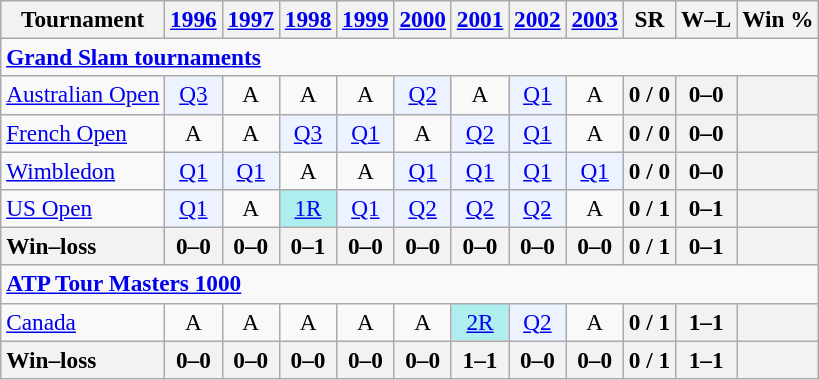<table class=wikitable style=text-align:center;font-size:97%>
<tr>
<th>Tournament</th>
<th><a href='#'>1996</a></th>
<th><a href='#'>1997</a></th>
<th><a href='#'>1998</a></th>
<th><a href='#'>1999</a></th>
<th><a href='#'>2000</a></th>
<th><a href='#'>2001</a></th>
<th><a href='#'>2002</a></th>
<th><a href='#'>2003</a></th>
<th>SR</th>
<th>W–L</th>
<th>Win %</th>
</tr>
<tr>
<td colspan=23 align=left><strong><a href='#'>Grand Slam tournaments</a></strong></td>
</tr>
<tr>
<td align=left><a href='#'>Australian Open</a></td>
<td bgcolor=ecf2ff><a href='#'>Q3</a></td>
<td>A</td>
<td>A</td>
<td>A</td>
<td bgcolor=ecf2ff><a href='#'>Q2</a></td>
<td>A</td>
<td bgcolor=ecf2ff><a href='#'>Q1</a></td>
<td>A</td>
<th>0 / 0</th>
<th>0–0</th>
<th></th>
</tr>
<tr>
<td align=left><a href='#'>French Open</a></td>
<td>A</td>
<td>A</td>
<td bgcolor=ecf2ff><a href='#'>Q3</a></td>
<td bgcolor=ecf2ff><a href='#'>Q1</a></td>
<td>A</td>
<td bgcolor=ecf2ff><a href='#'>Q2</a></td>
<td bgcolor=ecf2ff><a href='#'>Q1</a></td>
<td>A</td>
<th>0 / 0</th>
<th>0–0</th>
<th></th>
</tr>
<tr>
<td align=left><a href='#'>Wimbledon</a></td>
<td bgcolor=ecf2ff><a href='#'>Q1</a></td>
<td bgcolor=ecf2ff><a href='#'>Q1</a></td>
<td>A</td>
<td>A</td>
<td bgcolor=ecf2ff><a href='#'>Q1</a></td>
<td bgcolor=ecf2ff><a href='#'>Q1</a></td>
<td bgcolor=ecf2ff><a href='#'>Q1</a></td>
<td bgcolor=ecf2ff><a href='#'>Q1</a></td>
<th>0 / 0</th>
<th>0–0</th>
<th></th>
</tr>
<tr>
<td align=left><a href='#'>US Open</a></td>
<td bgcolor=ecf2ff><a href='#'>Q1</a></td>
<td>A</td>
<td bgcolor=afeeee><a href='#'>1R</a></td>
<td bgcolor=ecf2ff><a href='#'>Q1</a></td>
<td bgcolor=ecf2ff><a href='#'>Q2</a></td>
<td bgcolor=ecf2ff><a href='#'>Q2</a></td>
<td bgcolor=ecf2ff><a href='#'>Q2</a></td>
<td>A</td>
<th>0 / 1</th>
<th>0–1</th>
<th></th>
</tr>
<tr>
<th style=text-align:left>Win–loss</th>
<th>0–0</th>
<th>0–0</th>
<th>0–1</th>
<th>0–0</th>
<th>0–0</th>
<th>0–0</th>
<th>0–0</th>
<th>0–0</th>
<th>0 / 1</th>
<th>0–1</th>
<th></th>
</tr>
<tr>
<td colspan=25 style=text-align:left><strong><a href='#'>ATP Tour Masters 1000</a></strong></td>
</tr>
<tr>
<td align=left><a href='#'>Canada</a></td>
<td>A</td>
<td>A</td>
<td>A</td>
<td>A</td>
<td>A</td>
<td bgcolor=afeeee><a href='#'>2R</a></td>
<td bgcolor=ecf2ff><a href='#'>Q2</a></td>
<td>A</td>
<th>0 / 1</th>
<th>1–1</th>
<th></th>
</tr>
<tr>
<th style=text-align:left>Win–loss</th>
<th>0–0</th>
<th>0–0</th>
<th>0–0</th>
<th>0–0</th>
<th>0–0</th>
<th>1–1</th>
<th>0–0</th>
<th>0–0</th>
<th>0 / 1</th>
<th>1–1</th>
<th></th>
</tr>
</table>
